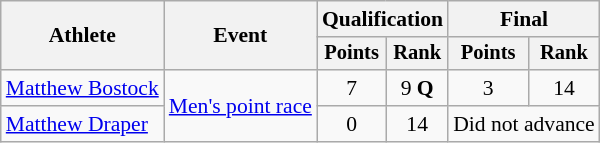<table class="wikitable" style="font-size:90%;">
<tr>
<th rowspan=2>Athlete</th>
<th rowspan=2>Event</th>
<th colspan=2>Qualification</th>
<th colspan=2>Final</th>
</tr>
<tr style="font-size:95%">
<th>Points</th>
<th>Rank</th>
<th>Points</th>
<th>Rank</th>
</tr>
<tr align=center>
<td align=left><a href='#'>Matthew Bostock</a></td>
<td align=left rowspan=2><a href='#'>Men's point race</a></td>
<td>7</td>
<td>9 <strong>Q</strong></td>
<td>3</td>
<td>14</td>
</tr>
<tr align=center>
<td align=left><a href='#'>Matthew Draper</a></td>
<td>0</td>
<td>14</td>
<td colspan=2>Did not advance</td>
</tr>
</table>
